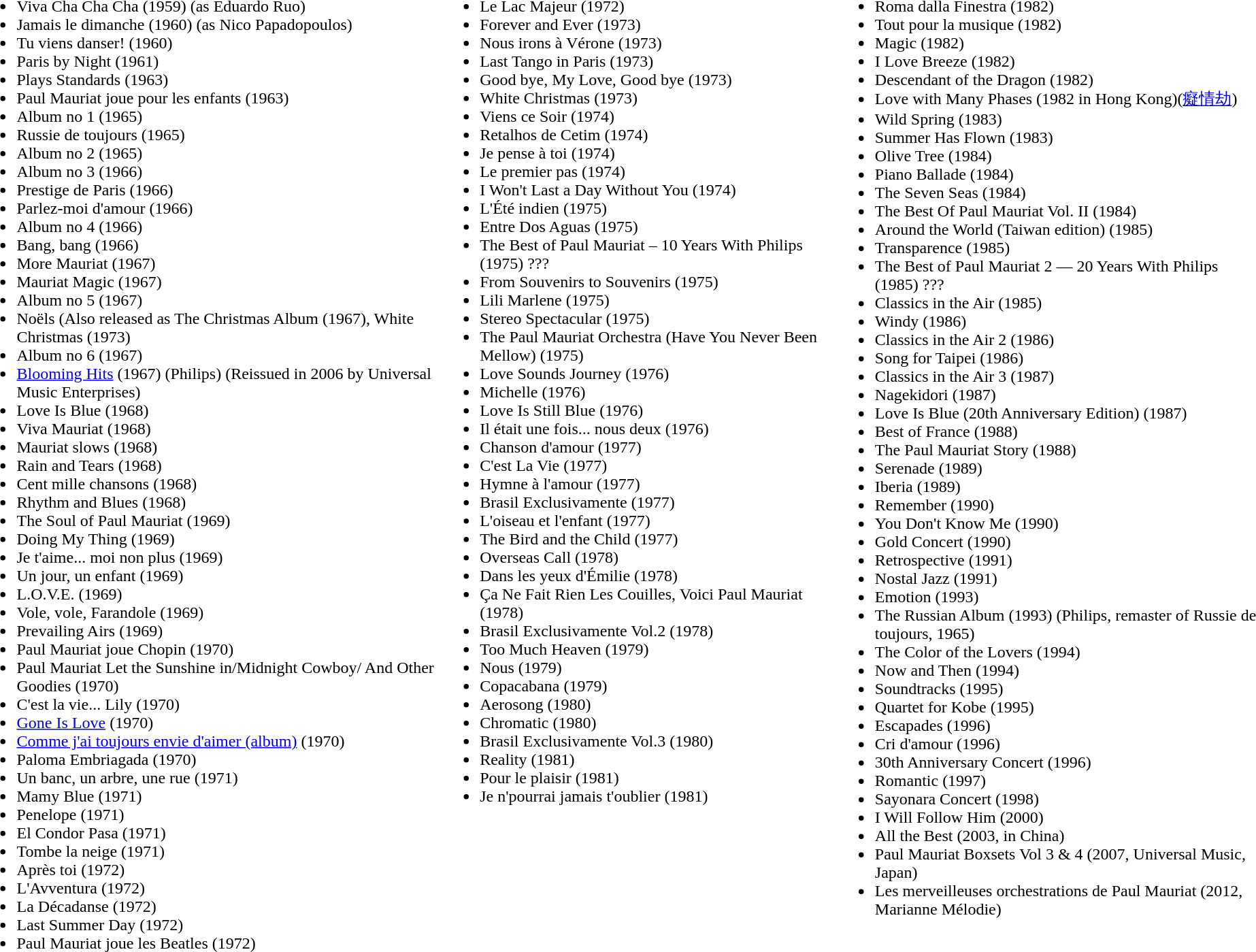<table>
<tr>
<td valign="top"><br><ul><li>Viva Cha Cha Cha (1959) (as Eduardo Ruo)</li><li>Jamais le dimanche (1960) (as Nico Papadopoulos)</li><li>Tu viens danser! (1960)</li><li>Paris by Night (1961)</li><li>Plays Standards (1963)</li><li>Paul Mauriat joue pour les enfants (1963)</li><li>Album no 1 (1965)</li><li>Russie de toujours (1965)</li><li>Album no 2 (1965)</li><li>Album no 3 (1966)</li><li>Prestige de Paris (1966)</li><li>Parlez-moi d'amour (1966)</li><li>Album no 4 (1966)</li><li>Bang, bang (1966)</li><li>More Mauriat (1967)</li><li>Mauriat Magic (1967)</li><li>Album no 5 (1967)</li><li>Noëls (Also released as The Christmas Album (1967), White Christmas (1973)</li><li>Album no 6 (1967)</li><li><a href='#'>Blooming Hits</a> (1967) (Philips) (Reissued in 2006 by Universal Music Enterprises)</li><li>Love Is Blue (1968)</li><li>Viva Mauriat (1968)</li><li>Mauriat slows (1968)</li><li>Rain and Tears (1968)</li><li>Cent mille chansons (1968)</li><li>Rhythm and Blues (1968)</li><li>The Soul of Paul Mauriat (1969)</li><li>Doing My Thing (1969)</li><li>Je t'aime... moi non plus (1969)</li><li>Un jour, un enfant (1969)</li><li>L.O.V.E. (1969)</li><li>Vole, vole, Farandole (1969)</li><li>Prevailing Airs (1969)</li><li>Paul Mauriat joue Chopin (1970)</li><li>Paul Mauriat Let the Sunshine in/Midnight Cowboy/ And Other Goodies (1970)</li><li>C'est la vie... Lily (1970)</li><li><a href='#'>Gone Is Love</a> (1970)</li><li><a href='#'>Comme j'ai toujours envie d'aimer (album)</a> (1970)</li><li>Paloma Embriagada (1970)</li><li>Un banc, un arbre, une rue (1971)</li><li>Mamy Blue (1971)</li><li>Penelope (1971)</li><li>El Condor Pasa (1971)</li><li>Tombe la neige (1971)</li><li>Après toi (1972)</li><li>L'Avventura (1972)</li><li>La Décadanse (1972)</li><li>Last Summer Day (1972)</li><li>Paul Mauriat joue les Beatles (1972)</li></ul></td>
<td valign="top"><br><ul><li>Le Lac Majeur (1972)</li><li>Forever and Ever (1973)</li><li>Nous irons à Vérone (1973)</li><li>Last Tango in Paris (1973)</li><li>Good bye, My Love, Good bye (1973)</li><li>White Christmas (1973)</li><li>Viens ce Soir (1974)</li><li>Retalhos de Cetim (1974)</li><li>Je pense à toi (1974)</li><li>Le premier pas (1974)</li><li>I Won't Last a Day Without You (1974)</li><li>L'Été indien (1975)</li><li>Entre Dos Aguas (1975)</li><li>The Best of Paul Mauriat – 10 Years With Philips (1975) ???</li><li>From Souvenirs to Souvenirs (1975)</li><li>Lili Marlene (1975)</li><li>Stereo Spectacular (1975)</li><li>The Paul Mauriat Orchestra (Have You Never Been Mellow) (1975)</li><li>Love Sounds Journey (1976)</li><li>Michelle (1976)</li><li>Love Is Still Blue (1976)</li><li>Il était une fois... nous deux (1976)</li><li>Chanson d'amour (1977)</li><li>C'est La Vie (1977)</li><li>Hymne à l'amour (1977)</li><li>Brasil Exclusivamente (1977)</li><li>L'oiseau et l'enfant (1977)</li><li>The Bird and the Child (1977)</li><li>Overseas Call (1978)</li><li>Dans les yeux d'Émilie (1978)</li><li>Ça Ne Fait Rien Les Couilles, Voici Paul Mauriat (1978) </li><li>Brasil Exclusivamente Vol.2 (1978)</li><li>Too Much Heaven (1979)</li><li>Nous (1979)</li><li>Copacabana (1979)</li><li>Aerosong (1980)</li><li>Chromatic (1980)</li><li>Brasil Exclusivamente Vol.3 (1980)</li><li>Reality (1981)</li><li>Pour le plaisir (1981)</li><li>Je n'pourrai jamais t'oublier (1981)</li></ul></td>
<td valign="top"><br><ul><li>Roma dalla Finestra (1982)</li><li>Tout pour la musique (1982)</li><li>Magic (1982)</li><li>I Love Breeze (1982)</li><li>Descendant of the Dragon (1982)</li><li>Love with Many Phases (1982 in Hong Kong)(<a href='#'>癡情劫</a>)</li><li>Wild Spring (1983)</li><li>Summer Has Flown (1983)</li><li>Olive Tree (1984)</li><li>Piano Ballade (1984)</li><li>The Seven Seas (1984)</li><li>The Best Of Paul Mauriat Vol. II (1984)</li><li>Around the World (Taiwan edition) (1985)</li><li>Transparence (1985)</li><li>The Best of Paul Mauriat 2 — 20 Years With Philips (1985) ???</li><li>Classics in the Air (1985)</li><li>Windy (1986)</li><li>Classics in the Air 2 (1986)</li><li>Song for Taipei (1986)</li><li>Classics in the Air 3 (1987)</li><li>Nagekidori (1987)</li><li>Love Is Blue (20th Anniversary Edition) (1987)</li><li>Best of France (1988)</li><li>The Paul Mauriat Story (1988)</li><li>Serenade (1989)</li><li>Iberia (1989)</li><li>Remember (1990)</li><li>You Don't Know Me (1990)</li><li>Gold Concert (1990)</li><li>Retrospective (1991)</li><li>Nostal Jazz (1991)</li><li>Emotion (1993)</li><li>The Russian Album (1993) (Philips, remaster of Russie de toujours, 1965)</li><li>The Color of the Lovers (1994)</li><li>Now and Then (1994)</li><li>Soundtracks (1995)</li><li>Quartet for Kobe (1995)</li><li>Escapades (1996)</li><li>Cri d'amour (1996)</li><li>30th Anniversary Concert (1996)</li><li>Romantic (1997)</li><li>Sayonara Concert (1998)</li><li>I Will Follow Him (2000)</li><li>All the Best (2003, in China)</li><li>Paul Mauriat Boxsets Vol 3 & 4 (2007, Universal Music, Japan)</li><li>Les merveilleuses orchestrations de Paul Mauriat (2012, Marianne Mélodie)</li></ul></td>
</tr>
</table>
